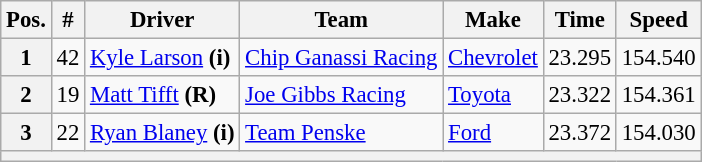<table class="wikitable" style="font-size:95%">
<tr>
<th>Pos.</th>
<th>#</th>
<th>Driver</th>
<th>Team</th>
<th>Make</th>
<th>Time</th>
<th>Speed</th>
</tr>
<tr>
<th>1</th>
<td>42</td>
<td><a href='#'>Kyle Larson</a> <strong>(i)</strong></td>
<td><a href='#'>Chip Ganassi Racing</a></td>
<td><a href='#'>Chevrolet</a></td>
<td>23.295</td>
<td>154.540</td>
</tr>
<tr>
<th>2</th>
<td>19</td>
<td><a href='#'>Matt Tifft</a> <strong>(R)</strong></td>
<td><a href='#'>Joe Gibbs Racing</a></td>
<td><a href='#'>Toyota</a></td>
<td>23.322</td>
<td>154.361</td>
</tr>
<tr>
<th>3</th>
<td>22</td>
<td><a href='#'>Ryan Blaney</a> <strong>(i)</strong></td>
<td><a href='#'>Team Penske</a></td>
<td><a href='#'>Ford</a></td>
<td>23.372</td>
<td>154.030</td>
</tr>
<tr>
<th colspan="7"></th>
</tr>
</table>
